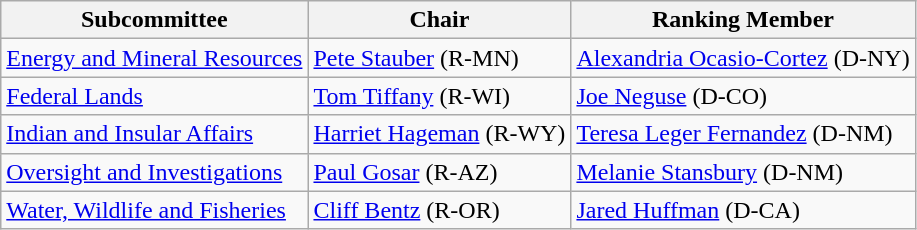<table class="wikitable">
<tr>
<th>Subcommittee</th>
<th>Chair</th>
<th>Ranking Member</th>
</tr>
<tr>
<td><a href='#'>Energy and Mineral Resources</a></td>
<td><a href='#'>Pete Stauber</a> (R-MN)</td>
<td><a href='#'>Alexandria Ocasio-Cortez</a> (D-NY)</td>
</tr>
<tr>
<td><a href='#'>Federal Lands</a></td>
<td><a href='#'>Tom Tiffany</a> (R-WI)</td>
<td><a href='#'>Joe Neguse</a> (D-CO)</td>
</tr>
<tr>
<td><a href='#'>Indian and Insular Affairs</a></td>
<td><a href='#'>Harriet Hageman</a> (R-WY)</td>
<td><a href='#'>Teresa Leger Fernandez</a> (D-NM)</td>
</tr>
<tr>
<td><a href='#'>Oversight and Investigations</a></td>
<td><a href='#'>Paul Gosar</a> (R-AZ)</td>
<td><a href='#'>Melanie Stansbury</a> (D-NM)</td>
</tr>
<tr>
<td><a href='#'>Water, Wildlife and Fisheries</a></td>
<td><a href='#'>Cliff Bentz</a> (R-OR)</td>
<td><a href='#'>Jared Huffman</a> (D-CA)</td>
</tr>
</table>
